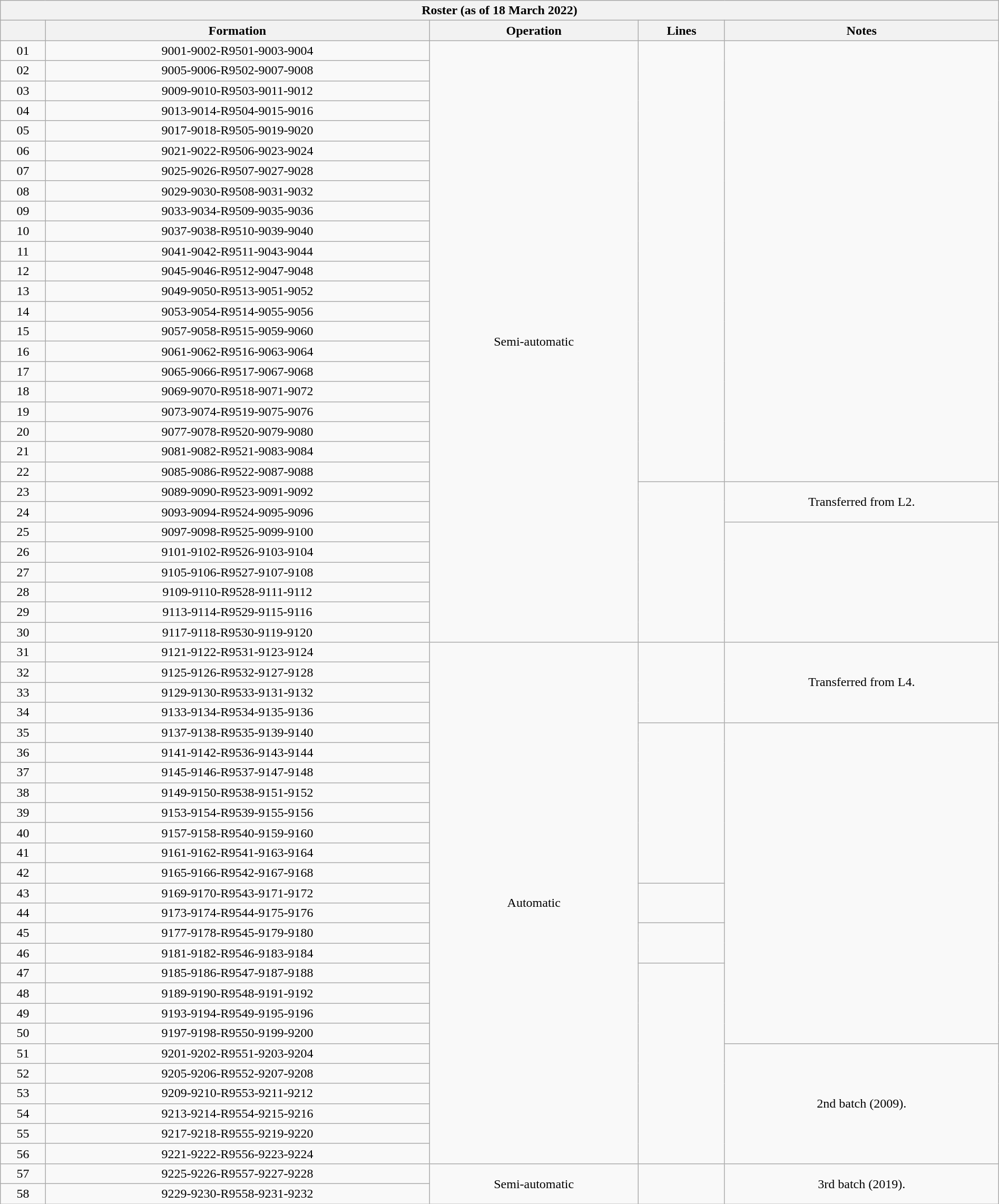<table class="wikitable collapsible autocollapse" style="width: 100%; text-align: center;">
<tr>
<th colspan="5">Roster (as of 18 March 2022)</th>
</tr>
<tr>
<th></th>
<th>Formation</th>
<th>Operation</th>
<th>Lines</th>
<th>Notes</th>
</tr>
<tr>
<td>01</td>
<td>9001-9002-R9501-9003-9004</td>
<td rowspan="30">Semi-automatic</td>
<td rowspan="22"></td>
<td rowspan="22"></td>
</tr>
<tr>
<td>02</td>
<td>9005-9006-R9502-9007-9008</td>
</tr>
<tr>
<td>03</td>
<td>9009-9010-R9503-9011-9012</td>
</tr>
<tr>
<td>04</td>
<td>9013-9014-R9504-9015-9016</td>
</tr>
<tr>
<td>05</td>
<td>9017-9018-R9505-9019-9020</td>
</tr>
<tr>
<td>06</td>
<td>9021-9022-R9506-9023-9024</td>
</tr>
<tr>
<td>07</td>
<td>9025-9026-R9507-9027-9028</td>
</tr>
<tr>
<td>08</td>
<td>9029-9030-R9508-9031-9032</td>
</tr>
<tr>
<td>09</td>
<td>9033-9034-R9509-9035-9036</td>
</tr>
<tr>
<td>10</td>
<td>9037-9038-R9510-9039-9040</td>
</tr>
<tr>
<td>11</td>
<td>9041-9042-R9511-9043-9044</td>
</tr>
<tr>
<td>12</td>
<td>9045-9046-R9512-9047-9048</td>
</tr>
<tr>
<td>13</td>
<td>9049-9050-R9513-9051-9052</td>
</tr>
<tr>
<td>14</td>
<td>9053-9054-R9514-9055-9056</td>
</tr>
<tr>
<td>15</td>
<td>9057-9058-R9515-9059-9060</td>
</tr>
<tr>
<td>16</td>
<td>9061-9062-R9516-9063-9064</td>
</tr>
<tr>
<td>17</td>
<td>9065-9066-R9517-9067-9068</td>
</tr>
<tr>
<td>18</td>
<td>9069-9070-R9518-9071-9072</td>
</tr>
<tr>
<td>19</td>
<td>9073-9074-R9519-9075-9076</td>
</tr>
<tr>
<td>20</td>
<td>9077-9078-R9520-9079-9080</td>
</tr>
<tr>
<td>21</td>
<td>9081-9082-R9521-9083-9084</td>
</tr>
<tr>
<td>22</td>
<td>9085-9086-R9522-9087-9088</td>
</tr>
<tr>
<td>23</td>
<td>9089-9090-R9523-9091-9092</td>
<td rowspan="8"></td>
<td rowspan="2">Transferred from L2.</td>
</tr>
<tr>
<td>24</td>
<td>9093-9094-R9524-9095-9096</td>
</tr>
<tr>
<td>25</td>
<td>9097-9098-R9525-9099-9100</td>
<td rowspan="6"></td>
</tr>
<tr>
<td>26</td>
<td>9101-9102-R9526-9103-9104</td>
</tr>
<tr>
<td>27</td>
<td>9105-9106-R9527-9107-9108</td>
</tr>
<tr>
<td>28</td>
<td>9109-9110-R9528-9111-9112</td>
</tr>
<tr>
<td>29</td>
<td>9113-9114-R9529-9115-9116</td>
</tr>
<tr>
<td>30</td>
<td>9117-9118-R9530-9119-9120</td>
</tr>
<tr>
<td>31</td>
<td>9121-9122-R9531-9123-9124</td>
<td rowspan="26">Automatic</td>
<td rowspan="4"></td>
<td rowspan="4">Transferred from L4.</td>
</tr>
<tr>
<td>32</td>
<td>9125-9126-R9532-9127-9128</td>
</tr>
<tr>
<td>33</td>
<td>9129-9130-R9533-9131-9132</td>
</tr>
<tr>
<td>34</td>
<td>9133-9134-R9534-9135-9136</td>
</tr>
<tr>
<td>35</td>
<td>9137-9138-R9535-9139-9140</td>
<td rowspan="8"></td>
<td rowspan="16"></td>
</tr>
<tr>
<td>36</td>
<td>9141-9142-R9536-9143-9144</td>
</tr>
<tr>
<td>37</td>
<td>9145-9146-R9537-9147-9148</td>
</tr>
<tr>
<td>38</td>
<td>9149-9150-R9538-9151-9152</td>
</tr>
<tr>
<td>39</td>
<td>9153-9154-R9539-9155-9156</td>
</tr>
<tr>
<td>40</td>
<td>9157-9158-R9540-9159-9160</td>
</tr>
<tr>
<td>41</td>
<td>9161-9162-R9541-9163-9164</td>
</tr>
<tr>
<td>42</td>
<td>9165-9166-R9542-9167-9168</td>
</tr>
<tr>
<td>43</td>
<td>9169-9170-R9543-9171-9172</td>
<td rowspan="2"></td>
</tr>
<tr>
<td>44</td>
<td>9173-9174-R9544-9175-9176</td>
</tr>
<tr>
<td>45</td>
<td>9177-9178-R9545-9179-9180</td>
<td rowspan="2"></td>
</tr>
<tr>
<td>46</td>
<td>9181-9182-R9546-9183-9184</td>
</tr>
<tr>
<td>47</td>
<td>9185-9186-R9547-9187-9188</td>
<td rowspan="10"></td>
</tr>
<tr>
<td>48</td>
<td>9189-9190-R9548-9191-9192</td>
</tr>
<tr>
<td>49</td>
<td>9193-9194-R9549-9195-9196</td>
</tr>
<tr>
<td>50</td>
<td>9197-9198-R9550-9199-9200</td>
</tr>
<tr>
<td>51</td>
<td>9201-9202-R9551-9203-9204</td>
<td rowspan="6">2nd batch (2009).</td>
</tr>
<tr>
<td>52</td>
<td>9205-9206-R9552-9207-9208</td>
</tr>
<tr>
<td>53</td>
<td>9209-9210-R9553-9211-9212</td>
</tr>
<tr>
<td>54</td>
<td>9213-9214-R9554-9215-9216</td>
</tr>
<tr>
<td>55</td>
<td>9217-9218-R9555-9219-9220</td>
</tr>
<tr>
<td>56</td>
<td>9221-9222-R9556-9223-9224</td>
</tr>
<tr>
<td>57</td>
<td>9225-9226-R9557-9227-9228</td>
<td rowspan="2">Semi-automatic</td>
<td rowspan="2"></td>
<td rowspan="2">3rd batch (2019).</td>
</tr>
<tr>
<td>58</td>
<td>9229-9230-R9558-9231-9232</td>
</tr>
</table>
